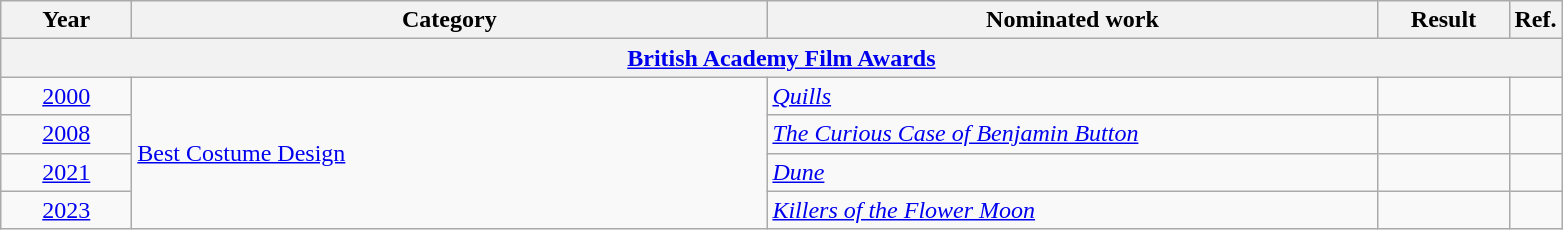<table class=wikitable>
<tr>
<th scope="col" style="width:5em;">Year</th>
<th scope="col" style="width:26em;">Category</th>
<th scope="col" style="width:25em;">Nominated work</th>
<th scope="col" style="width:5em;">Result</th>
<th>Ref.</th>
</tr>
<tr>
<th colspan="5"><a href='#'>British Academy Film Awards</a></th>
</tr>
<tr>
<td style="text-align:center;"><a href='#'>2000</a></td>
<td rowspan="4"><a href='#'>Best Costume Design</a></td>
<td><em><a href='#'>Quills</a></em></td>
<td></td>
<td style="text-align:center;"></td>
</tr>
<tr>
<td style="text-align:center;"><a href='#'>2008</a></td>
<td><em><a href='#'>The Curious Case of Benjamin Button</a></em></td>
<td></td>
<td style="text-align:center;"></td>
</tr>
<tr>
<td style="text-align:center;"><a href='#'>2021</a></td>
<td><em><a href='#'>Dune</a></em></td>
<td></td>
<td style="text-align:center;"></td>
</tr>
<tr>
<td style="text-align:center;"><a href='#'>2023</a></td>
<td><em><a href='#'>Killers of the Flower Moon</a></em></td>
<td></td>
<td style="text-align:center;"></td>
</tr>
</table>
